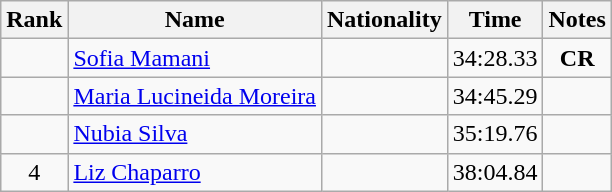<table class="wikitable sortable" style="text-align:center">
<tr>
<th>Rank</th>
<th>Name</th>
<th>Nationality</th>
<th>Time</th>
<th>Notes</th>
</tr>
<tr>
<td></td>
<td align=left><a href='#'>Sofia Mamani</a></td>
<td align=left></td>
<td>34:28.33</td>
<td><strong>CR</strong></td>
</tr>
<tr>
<td></td>
<td align=left><a href='#'>Maria Lucineida Moreira</a></td>
<td align=left></td>
<td>34:45.29</td>
<td></td>
</tr>
<tr>
<td></td>
<td align=left><a href='#'>Nubia Silva</a></td>
<td align=left></td>
<td>35:19.76</td>
<td></td>
</tr>
<tr>
<td>4</td>
<td align=left><a href='#'>Liz Chaparro</a></td>
<td align=left></td>
<td>38:04.84</td>
<td></td>
</tr>
</table>
